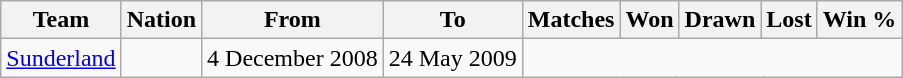<table class="wikitable" style="text-align: center">
<tr>
<th>Team</th>
<th>Nation</th>
<th>From</th>
<th class="unsortable">To</th>
<th>Matches</th>
<th>Won</th>
<th>Drawn</th>
<th>Lost</th>
<th>Win %</th>
</tr>
<tr>
<td align=left><a href='#'>Sunderland</a></td>
<td></td>
<td align=left>4 December 2008</td>
<td align=left>24 May 2009<br></td>
</tr>
</table>
